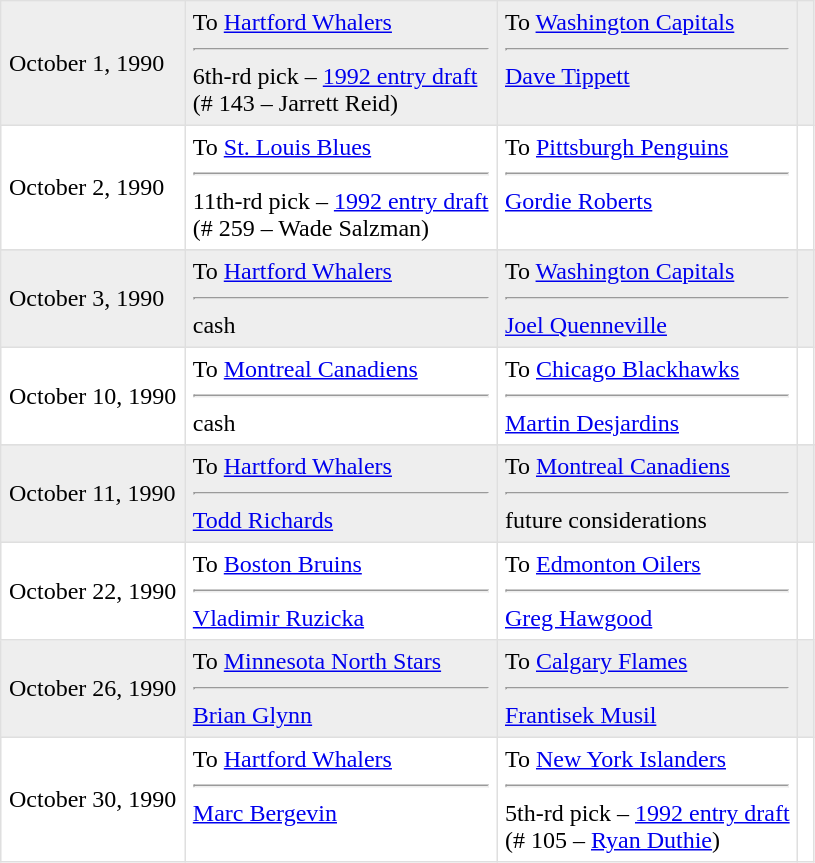<table border=1 style="border-collapse:collapse" bordercolor="#DFDFDF"  cellpadding="5">
<tr bgcolor="#eeeeee">
<td>October 1, 1990</td>
<td valign="top">To <a href='#'>Hartford Whalers</a><hr>6th-rd pick – <a href='#'>1992 entry draft</a><br>(# 143 – Jarrett Reid)</td>
<td valign="top">To <a href='#'>Washington Capitals</a><hr><a href='#'>Dave Tippett</a></td>
<td></td>
</tr>
<tr>
<td>October 2, 1990</td>
<td valign="top">To <a href='#'>St. Louis Blues</a><hr>11th-rd pick – <a href='#'>1992 entry draft</a><br>(# 259 – Wade Salzman)</td>
<td valign="top">To <a href='#'>Pittsburgh Penguins</a><hr><a href='#'>Gordie Roberts</a></td>
<td></td>
</tr>
<tr>
</tr>
<tr bgcolor="#eeeeee">
<td>October 3, 1990</td>
<td valign="top">To <a href='#'>Hartford Whalers</a><hr>cash</td>
<td valign="top">To <a href='#'>Washington Capitals</a><hr><a href='#'>Joel Quenneville</a></td>
<td></td>
</tr>
<tr>
<td>October 10, 1990</td>
<td valign="top">To <a href='#'>Montreal Canadiens</a><hr>cash</td>
<td valign="top">To <a href='#'>Chicago Blackhawks</a><hr><a href='#'>Martin Desjardins</a></td>
<td></td>
</tr>
<tr>
</tr>
<tr bgcolor="#eeeeee">
<td>October 11, 1990</td>
<td valign="top">To <a href='#'>Hartford Whalers</a><hr><a href='#'>Todd Richards</a></td>
<td valign="top">To <a href='#'>Montreal Canadiens</a><hr>future considerations</td>
<td></td>
</tr>
<tr>
<td>October 22, 1990</td>
<td valign="top">To <a href='#'>Boston Bruins</a><hr><a href='#'>Vladimir Ruzicka</a></td>
<td valign="top">To <a href='#'>Edmonton Oilers</a><hr><a href='#'>Greg Hawgood</a></td>
<td></td>
</tr>
<tr bgcolor="#eeeeee">
<td>October 26, 1990</td>
<td valign="top">To <a href='#'>Minnesota North Stars</a><hr><a href='#'>Brian Glynn</a></td>
<td valign="top">To <a href='#'>Calgary Flames</a><hr><a href='#'>Frantisek Musil</a></td>
<td></td>
</tr>
<tr>
<td>October 30, 1990</td>
<td valign="top">To <a href='#'>Hartford Whalers</a><hr><a href='#'>Marc Bergevin</a></td>
<td valign="top">To <a href='#'>New York Islanders</a><hr>5th-rd pick – <a href='#'>1992 entry draft</a><br>(# 105 – <a href='#'>Ryan Duthie</a>)</td>
<td></td>
</tr>
</table>
